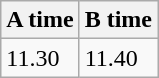<table class="wikitable" border="1" align="upright">
<tr>
<th>A time</th>
<th>B time</th>
</tr>
<tr>
<td>11.30</td>
<td>11.40</td>
</tr>
</table>
